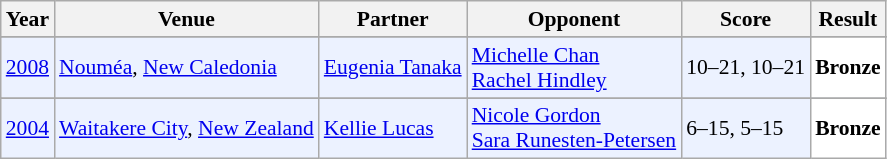<table class="sortable wikitable" style="font-size: 90%;">
<tr>
<th>Year</th>
<th>Venue</th>
<th>Partner</th>
<th>Opponent</th>
<th>Score</th>
<th>Result</th>
</tr>
<tr>
</tr>
<tr style="background:#ECF2FF">
<td align="center"><a href='#'>2008</a></td>
<td align="left"><a href='#'>Nouméa</a>, <a href='#'>New Caledonia</a></td>
<td align="left"> <a href='#'>Eugenia Tanaka</a></td>
<td align="left"> <a href='#'>Michelle Chan</a><br> <a href='#'>Rachel Hindley</a></td>
<td align="left">10–21, 10–21</td>
<td style="text-align:left; background:white"> <strong>Bronze</strong></td>
</tr>
<tr>
</tr>
<tr style="background:#ECF2FF">
<td align="center"><a href='#'>2004</a></td>
<td align="left"><a href='#'>Waitakere City</a>, <a href='#'>New Zealand</a></td>
<td align="left"> <a href='#'>Kellie Lucas</a></td>
<td align="left"> <a href='#'>Nicole Gordon</a><br> <a href='#'>Sara Runesten-Petersen</a></td>
<td align="left">6–15, 5–15</td>
<td style="text-align:left; background:white"> <strong>Bronze</strong></td>
</tr>
</table>
